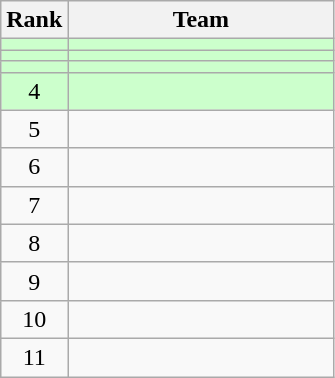<table class="wikitable">
<tr>
<th>Rank</th>
<th width=170>Team</th>
</tr>
<tr bgcolor=#ccffcc>
<td align=center></td>
<td></td>
</tr>
<tr bgcolor=#ccffcc>
<td align=center></td>
<td></td>
</tr>
<tr bgcolor=#ccffcc>
<td align=center></td>
<td></td>
</tr>
<tr bgcolor=#ccffcc>
<td align=center>4</td>
<td></td>
</tr>
<tr>
<td align=center>5</td>
<td></td>
</tr>
<tr>
<td align=center>6</td>
<td></td>
</tr>
<tr>
<td align=center>7</td>
<td></td>
</tr>
<tr>
<td align=center>8</td>
<td></td>
</tr>
<tr>
<td align=center>9</td>
<td></td>
</tr>
<tr>
<td align=center>10</td>
<td></td>
</tr>
<tr>
<td align=center>11</td>
<td></td>
</tr>
</table>
